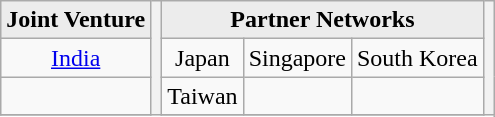<table class="wikitable" style="float:right; margin-left:1em; text-align: center;">
<tr>
<th style="background:#ececec;" colspan="1">Joint Venture</th>
<th rowspan=4></th>
<th style="background:#ececec;" colspan="3">Partner Networks</th>
<th rowspan=4></th>
</tr>
<tr>
<td><a href='#'>India</a></td>
<td>Japan</td>
<td>Singapore</td>
<td>South Korea</td>
</tr>
<tr>
<td></td>
<td>Taiwan</td>
<td></td>
<td></td>
</tr>
<tr>
</tr>
</table>
